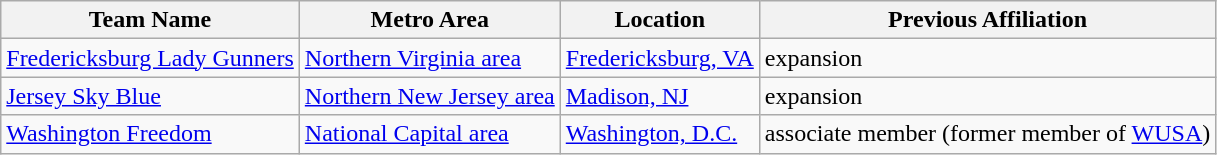<table class="wikitable">
<tr>
<th>Team Name</th>
<th>Metro Area</th>
<th>Location</th>
<th>Previous Affiliation</th>
</tr>
<tr>
<td> <a href='#'>Fredericksburg Lady Gunners</a></td>
<td><a href='#'>Northern Virginia area</a></td>
<td><a href='#'>Fredericksburg, VA</a></td>
<td>expansion</td>
</tr>
<tr>
<td> <a href='#'>Jersey Sky Blue</a></td>
<td><a href='#'>Northern New Jersey area</a></td>
<td><a href='#'>Madison, NJ</a></td>
<td>expansion</td>
</tr>
<tr>
<td> <a href='#'>Washington Freedom</a></td>
<td><a href='#'>National Capital area</a></td>
<td><a href='#'>Washington, D.C.</a></td>
<td>associate member (former member of <a href='#'>WUSA</a>)</td>
</tr>
</table>
